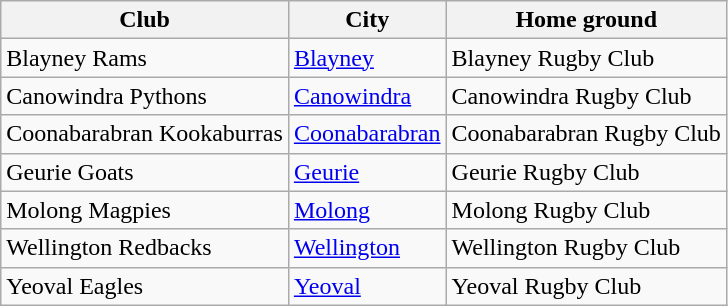<table class="wikitable">
<tr>
<th>Club</th>
<th>City</th>
<th>Home ground</th>
</tr>
<tr>
<td> Blayney Rams</td>
<td><a href='#'>Blayney</a></td>
<td>Blayney Rugby Club</td>
</tr>
<tr>
<td> Canowindra Pythons</td>
<td><a href='#'>Canowindra</a></td>
<td>Canowindra Rugby Club</td>
</tr>
<tr>
<td> Coonabarabran Kookaburras</td>
<td><a href='#'>Coonabarabran</a></td>
<td>Coonabarabran Rugby Club</td>
</tr>
<tr>
<td> Geurie Goats</td>
<td><a href='#'>Geurie</a></td>
<td>Geurie Rugby Club</td>
</tr>
<tr>
<td> Molong Magpies</td>
<td><a href='#'>Molong</a></td>
<td>Molong Rugby Club</td>
</tr>
<tr>
<td> Wellington Redbacks</td>
<td><a href='#'>Wellington</a></td>
<td>Wellington Rugby Club</td>
</tr>
<tr>
<td> Yeoval Eagles</td>
<td><a href='#'>Yeoval</a></td>
<td>Yeoval Rugby Club</td>
</tr>
</table>
